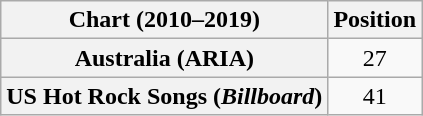<table class="wikitable sortable plainrowheaders" style="text-align:center">
<tr>
<th scope="col">Chart (2010–2019)</th>
<th scope="col">Position</th>
</tr>
<tr>
<th scope="row">Australia (ARIA)</th>
<td>27</td>
</tr>
<tr>
<th scope="row">US Hot Rock Songs (<em>Billboard</em>)</th>
<td>41</td>
</tr>
</table>
